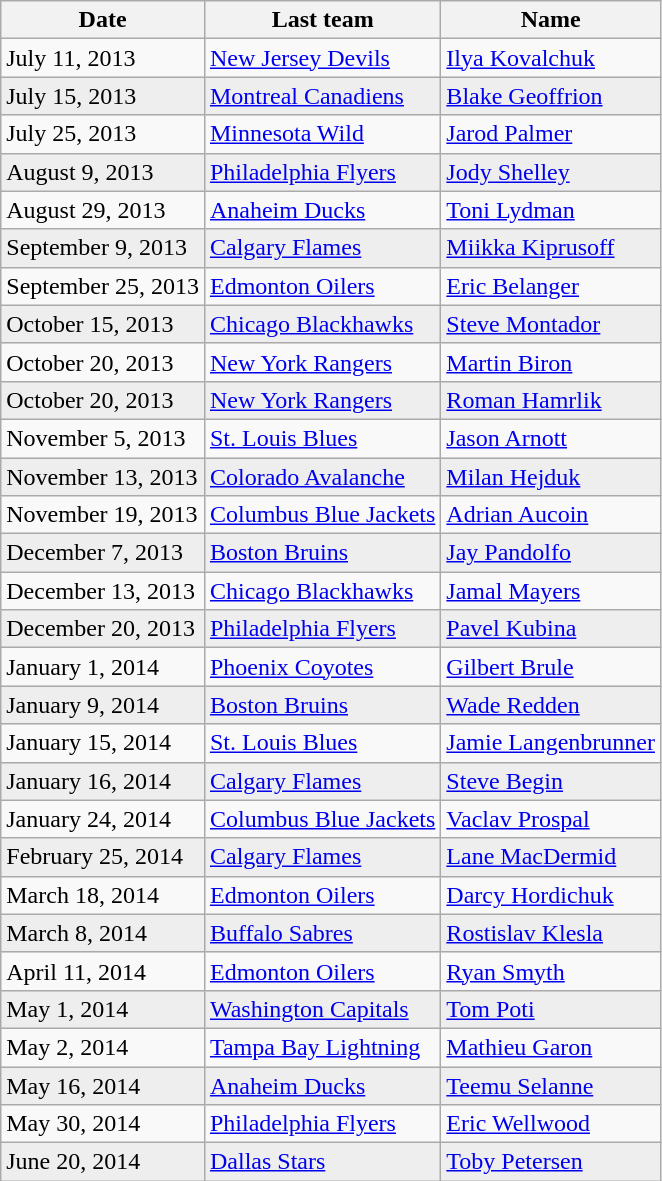<table class="wikitable sortable" border="1">
<tr>
<th>Date</th>
<th>Last team</th>
<th>Name</th>
</tr>
<tr>
<td>July 11, 2013</td>
<td><a href='#'>New Jersey Devils</a></td>
<td><a href='#'>Ilya Kovalchuk</a></td>
</tr>
<tr bgcolor="eeeeee">
<td>July 15, 2013</td>
<td><a href='#'>Montreal Canadiens</a></td>
<td><a href='#'>Blake Geoffrion</a></td>
</tr>
<tr>
<td>July 25, 2013</td>
<td><a href='#'>Minnesota Wild</a></td>
<td><a href='#'>Jarod Palmer</a></td>
</tr>
<tr bgcolor="eeeeee">
<td>August 9, 2013</td>
<td><a href='#'>Philadelphia Flyers</a></td>
<td><a href='#'>Jody Shelley</a></td>
</tr>
<tr>
<td>August 29, 2013</td>
<td><a href='#'>Anaheim Ducks</a></td>
<td><a href='#'>Toni Lydman</a></td>
</tr>
<tr bgcolor="eeeeee">
<td>September 9, 2013</td>
<td><a href='#'>Calgary Flames</a></td>
<td><a href='#'>Miikka Kiprusoff</a></td>
</tr>
<tr>
<td>September 25, 2013</td>
<td><a href='#'>Edmonton Oilers</a></td>
<td><a href='#'>Eric Belanger</a></td>
</tr>
<tr bgcolor="eeeeee">
<td>October 15, 2013</td>
<td><a href='#'>Chicago Blackhawks</a></td>
<td><a href='#'>Steve Montador</a></td>
</tr>
<tr>
<td>October 20, 2013</td>
<td><a href='#'>New York Rangers</a></td>
<td><a href='#'>Martin Biron</a></td>
</tr>
<tr bgcolor="eeeeee">
<td>October 20, 2013</td>
<td><a href='#'>New York Rangers</a></td>
<td><a href='#'>Roman Hamrlik</a></td>
</tr>
<tr>
<td>November 5, 2013</td>
<td><a href='#'>St. Louis Blues</a></td>
<td><a href='#'>Jason Arnott</a></td>
</tr>
<tr bgcolor="eeeeee">
<td>November 13, 2013</td>
<td><a href='#'>Colorado Avalanche</a></td>
<td><a href='#'>Milan Hejduk</a></td>
</tr>
<tr>
<td>November 19, 2013</td>
<td><a href='#'>Columbus Blue Jackets</a></td>
<td><a href='#'>Adrian Aucoin</a></td>
</tr>
<tr bgcolor="eeeeee">
<td>December 7, 2013</td>
<td><a href='#'>Boston Bruins</a></td>
<td><a href='#'>Jay Pandolfo</a></td>
</tr>
<tr>
<td>December 13, 2013</td>
<td><a href='#'>Chicago Blackhawks</a></td>
<td><a href='#'>Jamal Mayers</a></td>
</tr>
<tr bgcolor="eeeeee">
<td>December 20, 2013</td>
<td><a href='#'>Philadelphia Flyers</a></td>
<td><a href='#'>Pavel Kubina</a></td>
</tr>
<tr>
<td>January 1, 2014</td>
<td><a href='#'>Phoenix Coyotes</a></td>
<td><a href='#'>Gilbert Brule</a></td>
</tr>
<tr bgcolor="eeeeee">
<td>January 9, 2014</td>
<td><a href='#'>Boston Bruins</a></td>
<td><a href='#'>Wade Redden</a></td>
</tr>
<tr>
<td>January 15, 2014</td>
<td><a href='#'>St. Louis Blues</a></td>
<td><a href='#'>Jamie Langenbrunner</a></td>
</tr>
<tr bgcolor="eeeeee">
<td>January 16, 2014</td>
<td><a href='#'>Calgary Flames</a></td>
<td><a href='#'>Steve Begin</a></td>
</tr>
<tr>
<td>January 24, 2014</td>
<td><a href='#'>Columbus Blue Jackets</a></td>
<td><a href='#'>Vaclav Prospal</a></td>
</tr>
<tr bgcolor="eeeeee">
<td>February 25, 2014</td>
<td><a href='#'>Calgary Flames</a></td>
<td><a href='#'>Lane MacDermid</a></td>
</tr>
<tr>
<td>March 18, 2014</td>
<td><a href='#'>Edmonton Oilers</a></td>
<td><a href='#'>Darcy Hordichuk</a></td>
</tr>
<tr bgcolor="eeeeee">
<td>March 8, 2014</td>
<td><a href='#'>Buffalo Sabres</a></td>
<td><a href='#'>Rostislav Klesla</a></td>
</tr>
<tr>
<td>April 11, 2014</td>
<td><a href='#'>Edmonton Oilers</a></td>
<td><a href='#'>Ryan Smyth</a></td>
</tr>
<tr bgcolor="eeeeee">
<td>May 1, 2014</td>
<td><a href='#'>Washington Capitals</a></td>
<td><a href='#'>Tom Poti</a></td>
</tr>
<tr>
<td>May 2, 2014</td>
<td><a href='#'>Tampa Bay Lightning</a></td>
<td><a href='#'>Mathieu Garon</a></td>
</tr>
<tr bgcolor="eeeeee">
<td>May 16, 2014</td>
<td><a href='#'>Anaheim Ducks</a></td>
<td><a href='#'>Teemu Selanne</a></td>
</tr>
<tr>
<td>May 30, 2014</td>
<td><a href='#'>Philadelphia Flyers</a></td>
<td><a href='#'>Eric Wellwood</a></td>
</tr>
<tr bgcolor="eeeeee">
<td>June 20, 2014</td>
<td><a href='#'>Dallas Stars</a></td>
<td><a href='#'>Toby Petersen</a></td>
</tr>
</table>
